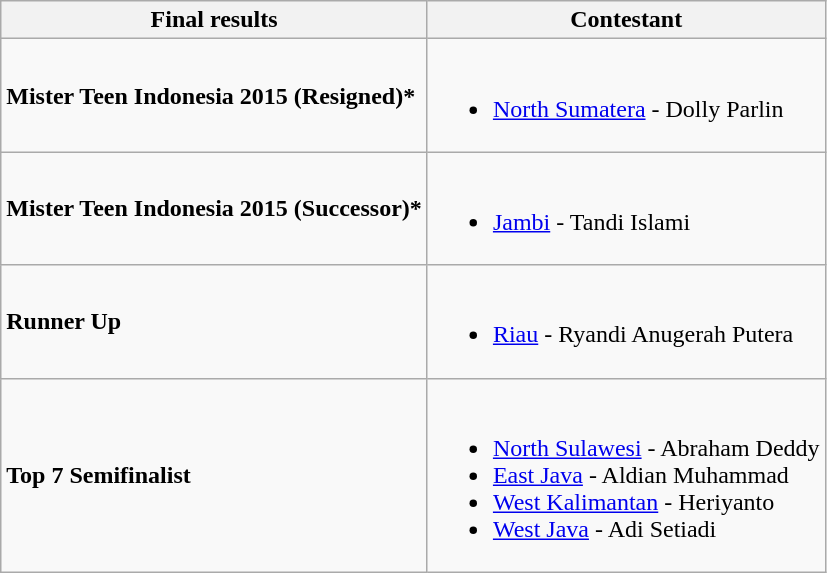<table class="wikitable">
<tr>
<th>Final results</th>
<th>Contestant</th>
</tr>
<tr>
<td><strong>Mister Teen Indonesia 2015 (Resigned)*</strong></td>
<td><br><ul><li><strong></strong><a href='#'>North Sumatera</a> - Dolly Parlin</li></ul></td>
</tr>
<tr>
<td><strong>Mister Teen Indonesia 2015 (Successor)*</strong></td>
<td><br><ul><li><strong></strong><a href='#'>Jambi</a> - Tandi Islami</li></ul></td>
</tr>
<tr>
<td><strong>Runner Up</strong></td>
<td><br><ul><li><strong></strong><a href='#'>Riau</a> - Ryandi Anugerah Putera</li></ul></td>
</tr>
<tr>
<td><strong>Top 7 Semifinalist</strong></td>
<td><br><ul><li><strong></strong><a href='#'>North Sulawesi</a> - Abraham Deddy</li><li><strong></strong><a href='#'>East Java</a> - Aldian Muhammad</li><li><strong></strong><a href='#'>West Kalimantan</a> - Heriyanto</li><li><strong></strong><a href='#'>West Java</a> - Adi Setiadi</li></ul></td>
</tr>
</table>
